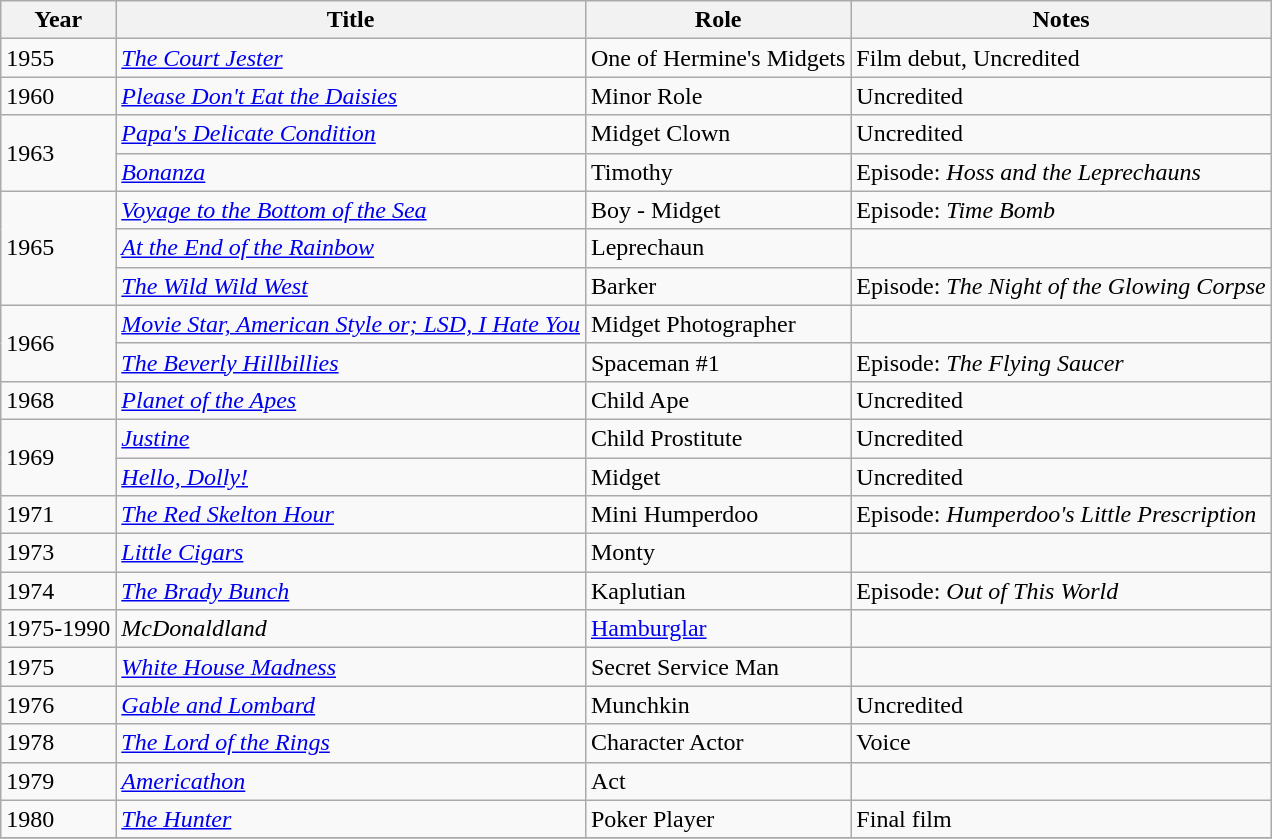<table class="wikitable">
<tr>
<th>Year</th>
<th>Title</th>
<th>Role</th>
<th>Notes</th>
</tr>
<tr>
<td>1955</td>
<td><em><a href='#'>The Court Jester</a></em></td>
<td>One of Hermine's Midgets</td>
<td>Film debut, Uncredited</td>
</tr>
<tr>
<td>1960</td>
<td><em><a href='#'>Please Don't Eat the Daisies</a></em></td>
<td>Minor Role</td>
<td>Uncredited</td>
</tr>
<tr>
<td rowspan=2>1963</td>
<td><em><a href='#'>Papa's Delicate Condition</a></em></td>
<td>Midget Clown</td>
<td>Uncredited</td>
</tr>
<tr>
<td><em><a href='#'>Bonanza</a></em></td>
<td>Timothy</td>
<td>Episode: <em>Hoss and the Leprechauns</em></td>
</tr>
<tr>
<td rowspan=3>1965</td>
<td><em><a href='#'>Voyage to the Bottom of the Sea</a></em></td>
<td>Boy - Midget</td>
<td>Episode: <em>Time Bomb</em></td>
</tr>
<tr>
<td><em><a href='#'>At the End of the Rainbow</a></em></td>
<td>Leprechaun</td>
<td></td>
</tr>
<tr>
<td><em><a href='#'>The Wild Wild West</a></em></td>
<td>Barker</td>
<td>Episode: <em>The Night of the Glowing Corpse</em></td>
</tr>
<tr>
<td rowspan=2>1966</td>
<td><em><a href='#'>Movie Star, American Style or; LSD, I Hate You</a></em></td>
<td>Midget Photographer</td>
<td></td>
</tr>
<tr>
<td><em><a href='#'>The Beverly Hillbillies</a></em></td>
<td>Spaceman #1</td>
<td>Episode: <em>The Flying Saucer</em></td>
</tr>
<tr>
<td>1968</td>
<td><em><a href='#'>Planet of the Apes</a></em></td>
<td>Child Ape</td>
<td>Uncredited</td>
</tr>
<tr>
<td rowspan=2>1969</td>
<td><em><a href='#'>Justine</a></em></td>
<td>Child Prostitute</td>
<td>Uncredited</td>
</tr>
<tr>
<td><em><a href='#'>Hello, Dolly!</a></em></td>
<td>Midget</td>
<td>Uncredited</td>
</tr>
<tr>
<td>1971</td>
<td><em><a href='#'>The Red Skelton Hour</a></em></td>
<td>Mini Humperdoo</td>
<td>Episode: <em>Humperdoo's Little Prescription</em></td>
</tr>
<tr December 8, 1972 The Odd Couple;Season 3; Episode 12; "The Odd Father." Played Mr. Albertson.>
<td>1973</td>
<td><em><a href='#'>Little Cigars</a></em></td>
<td>Monty</td>
<td></td>
</tr>
<tr>
<td>1974</td>
<td><em><a href='#'>The Brady Bunch</a></em></td>
<td>Kaplutian</td>
<td>Episode: <em>Out of This World</em></td>
</tr>
<tr>
<td>1975-1990</td>
<td><em>McDonaldland</em></td>
<td><a href='#'>Hamburglar</a></td>
<td></td>
</tr>
<tr>
<td>1975</td>
<td><em><a href='#'>White House Madness</a></em></td>
<td>Secret Service Man</td>
<td></td>
</tr>
<tr>
<td>1976</td>
<td><em><a href='#'>Gable and Lombard</a></em></td>
<td>Munchkin</td>
<td>Uncredited</td>
</tr>
<tr>
<td>1978</td>
<td><em><a href='#'>The Lord of the Rings</a></em></td>
<td>Character Actor</td>
<td>Voice</td>
</tr>
<tr>
<td>1979</td>
<td><em><a href='#'>Americathon</a></em></td>
<td>Act</td>
<td></td>
</tr>
<tr>
<td>1980</td>
<td><em><a href='#'>The Hunter</a></em></td>
<td>Poker Player</td>
<td>Final film</td>
</tr>
<tr>
</tr>
</table>
